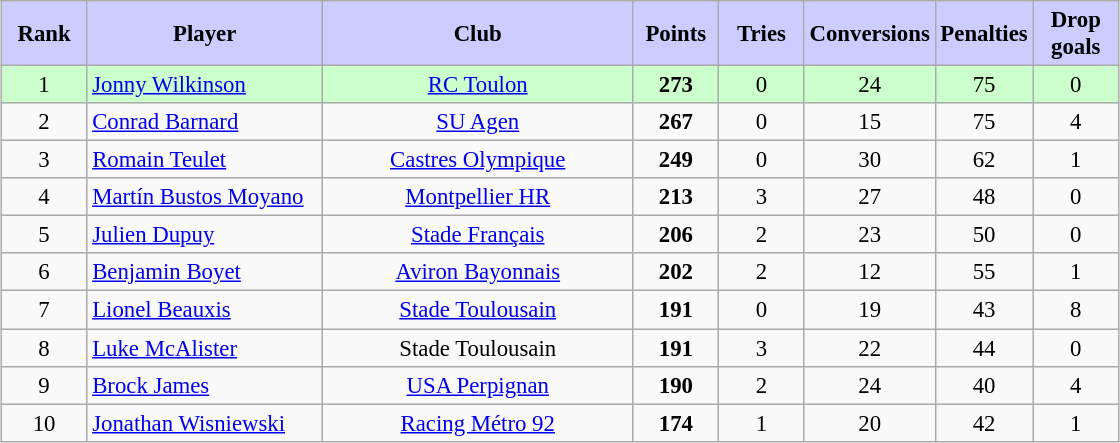<table class="wikitable sortable alternance centre" style="font-size:95%; text-align:center; margin-left:15px;">
<tr --->
<th scope=col style="background-color:#ccccff; width:50px;">Rank</th>
<th scope=col style="background-color:#ccccff; width:150px;">Player</th>
<th scope=col style="background-color:#ccccff; width:200px;">Club</th>
<th scope=col style="background-color:#ccccff; width:50px;">Points</th>
<th scope=col style="background-color:#ccccff; width:50px;">Tries</th>
<th scope=col style="background-color:#ccccff; width:50px;">Conversions</th>
<th scope=col style="background-color:#ccccff; width:50px;">Penalties</th>
<th scope=col style="background-color:#ccccff; width:50px;">Drop goals</th>
</tr>
<tr --- style="background-color:#ccffcc;">
<td>1</td>
<td align="left"><a href='#'>Jonny Wilkinson</a></td>
<td><a href='#'>RC Toulon</a></td>
<td><strong>273</strong></td>
<td>0</td>
<td>24</td>
<td>75</td>
<td>0</td>
</tr>
<tr --->
<td>2</td>
<td align="left"><a href='#'>Conrad Barnard</a></td>
<td><a href='#'>SU Agen</a></td>
<td><strong>267</strong></td>
<td>0</td>
<td>15</td>
<td>75</td>
<td>4</td>
</tr>
<tr --->
<td>3</td>
<td align="left"><a href='#'>Romain Teulet</a></td>
<td><a href='#'>Castres Olympique</a></td>
<td><strong>249</strong></td>
<td>0</td>
<td>30</td>
<td>62</td>
<td>1</td>
</tr>
<tr --->
<td>4</td>
<td align="left"><a href='#'>Martín Bustos Moyano</a></td>
<td><a href='#'>Montpellier HR</a></td>
<td><strong>213</strong></td>
<td>3</td>
<td>27</td>
<td>48</td>
<td>0</td>
</tr>
<tr --->
<td>5</td>
<td align="left"><a href='#'>Julien Dupuy</a></td>
<td><a href='#'>Stade Français</a></td>
<td><strong>206</strong></td>
<td>2</td>
<td>23</td>
<td>50</td>
<td>0</td>
</tr>
<tr --->
<td>6</td>
<td align="left"><a href='#'>Benjamin Boyet</a></td>
<td><a href='#'>Aviron Bayonnais</a></td>
<td><strong>202</strong></td>
<td>2</td>
<td>12</td>
<td>55</td>
<td>1</td>
</tr>
<tr --->
<td>7</td>
<td align="left"><a href='#'>Lionel Beauxis</a></td>
<td><a href='#'>Stade Toulousain</a></td>
<td><strong>191</strong></td>
<td>0</td>
<td>19</td>
<td>43</td>
<td>8</td>
</tr>
<tr --->
<td>8</td>
<td align="left"><a href='#'>Luke McAlister</a></td>
<td>Stade Toulousain</td>
<td><strong>191</strong></td>
<td>3</td>
<td>22</td>
<td>44</td>
<td>0</td>
</tr>
<tr --->
<td>9</td>
<td align="left"><a href='#'>Brock James</a></td>
<td><a href='#'>USA Perpignan</a></td>
<td><strong>190</strong></td>
<td>2</td>
<td>24</td>
<td>40</td>
<td>4</td>
</tr>
<tr --->
<td>10</td>
<td align="left"><a href='#'>Jonathan Wisniewski</a></td>
<td><a href='#'>Racing Métro 92</a></td>
<td><strong>174</strong></td>
<td>1</td>
<td>20</td>
<td>42</td>
<td>1</td>
</tr>
</table>
